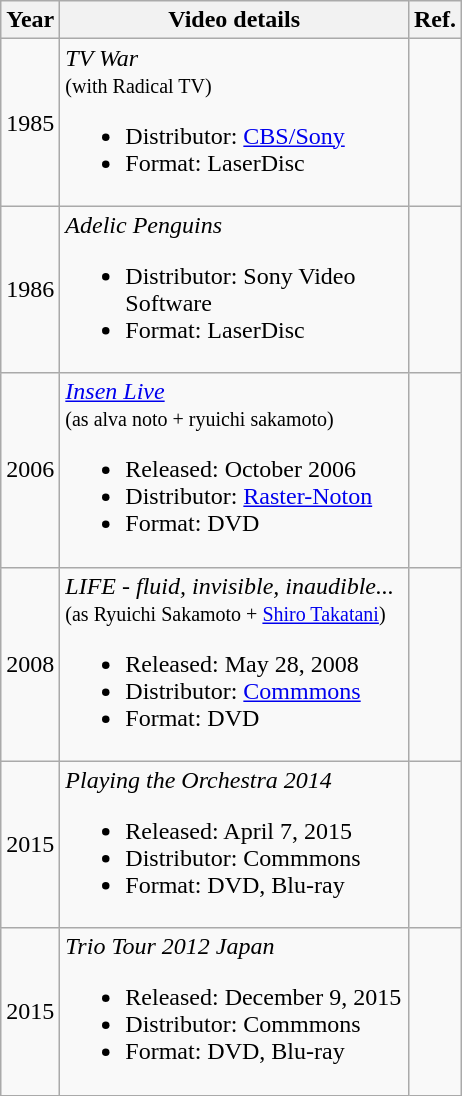<table class="wikitable">
<tr>
<th style="width:25px;">Year</th>
<th style="width:225px;">Video details</th>
<th>Ref.</th>
</tr>
<tr>
<td>1985</td>
<td><em>TV War</em><br><small>(with Radical TV)</small><br><ul><li>Distributor: <a href='#'>CBS/Sony</a></li><li>Format: LaserDisc</li></ul></td>
<td style="text-align:center;"></td>
</tr>
<tr>
<td>1986</td>
<td><em>Adelic Penguins</em><br><ul><li>Distributor: Sony Video Software</li><li>Format: LaserDisc</li></ul></td>
<td style="text-align:center;"></td>
</tr>
<tr>
<td>2006</td>
<td><em><a href='#'>Insen Live</a></em><br><small>(as alva noto + ryuichi sakamoto)</small><br><ul><li>Released: October 2006</li><li>Distributor: <a href='#'>Raster-Noton</a></li><li>Format: DVD</li></ul></td>
<td style="text-align:center;"></td>
</tr>
<tr>
<td>2008</td>
<td><em>LIFE - fluid, invisible, inaudible...</em><br><small>(as Ryuichi Sakamoto + <a href='#'>Shiro Takatani</a>)</small><br><ul><li>Released: May 28, 2008</li><li>Distributor: <a href='#'>Commmons</a></li><li>Format: DVD</li></ul></td>
<td style="text-align:center;"></td>
</tr>
<tr>
<td>2015</td>
<td><em>Playing the Orchestra 2014</em><br><ul><li>Released: April 7, 2015</li><li>Distributor: Commmons</li><li>Format: DVD, Blu-ray</li></ul></td>
<td style="text-align:center;"></td>
</tr>
<tr>
<td>2015</td>
<td><em>Trio Tour 2012 Japan</em><br><ul><li>Released: December 9, 2015</li><li>Distributor: Commmons</li><li>Format: DVD, Blu-ray</li></ul></td>
<td style="text-align:center;"></td>
</tr>
</table>
